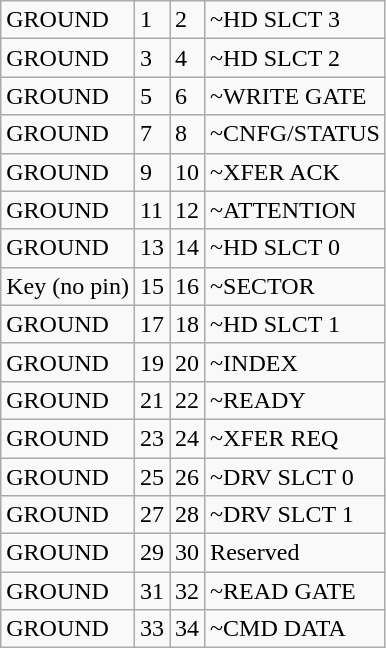<table class="wikitable">
<tr>
<td>GROUND</td>
<td>1</td>
<td>2</td>
<td>~HD SLCT 3</td>
</tr>
<tr>
<td>GROUND</td>
<td>3</td>
<td>4</td>
<td>~HD SLCT 2</td>
</tr>
<tr>
<td>GROUND</td>
<td>5</td>
<td>6</td>
<td>~WRITE GATE</td>
</tr>
<tr>
<td>GROUND</td>
<td>7</td>
<td>8</td>
<td>~CNFG/STATUS</td>
</tr>
<tr>
<td>GROUND</td>
<td>9</td>
<td>10</td>
<td>~XFER ACK</td>
</tr>
<tr>
<td>GROUND</td>
<td>11</td>
<td>12</td>
<td>~ATTENTION</td>
</tr>
<tr>
<td>GROUND</td>
<td>13</td>
<td>14</td>
<td>~HD SLCT 0</td>
</tr>
<tr>
<td>Key (no pin)</td>
<td>15</td>
<td>16</td>
<td>~SECTOR</td>
</tr>
<tr>
<td>GROUND</td>
<td>17</td>
<td>18</td>
<td>~HD SLCT 1</td>
</tr>
<tr>
<td>GROUND</td>
<td>19</td>
<td>20</td>
<td>~INDEX</td>
</tr>
<tr>
<td>GROUND</td>
<td>21</td>
<td>22</td>
<td>~READY</td>
</tr>
<tr>
<td>GROUND</td>
<td>23</td>
<td>24</td>
<td>~XFER REQ</td>
</tr>
<tr>
<td>GROUND</td>
<td>25</td>
<td>26</td>
<td>~DRV SLCT 0</td>
</tr>
<tr>
<td>GROUND</td>
<td>27</td>
<td>28</td>
<td>~DRV SLCT 1</td>
</tr>
<tr>
<td>GROUND</td>
<td>29</td>
<td>30</td>
<td>Reserved</td>
</tr>
<tr>
<td>GROUND</td>
<td>31</td>
<td>32</td>
<td>~READ GATE</td>
</tr>
<tr>
<td>GROUND</td>
<td>33</td>
<td>34</td>
<td>~CMD DATA</td>
</tr>
</table>
